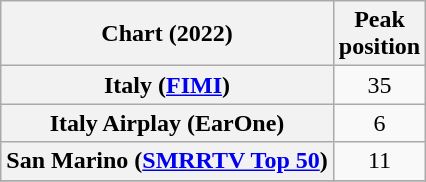<table class="wikitable plainrowheaders sortable" style="text-align:center;">
<tr>
<th>Chart (2022)</th>
<th>Peak<br>position</th>
</tr>
<tr>
<th scope="row">Italy (<a href='#'>FIMI</a>)</th>
<td>35</td>
</tr>
<tr>
<th scope="row">Italy Airplay (EarOne)</th>
<td>6</td>
</tr>
<tr>
<th scope="row">San Marino (<a href='#'>SMRRTV Top 50</a>)</th>
<td>11</td>
</tr>
<tr>
</tr>
</table>
